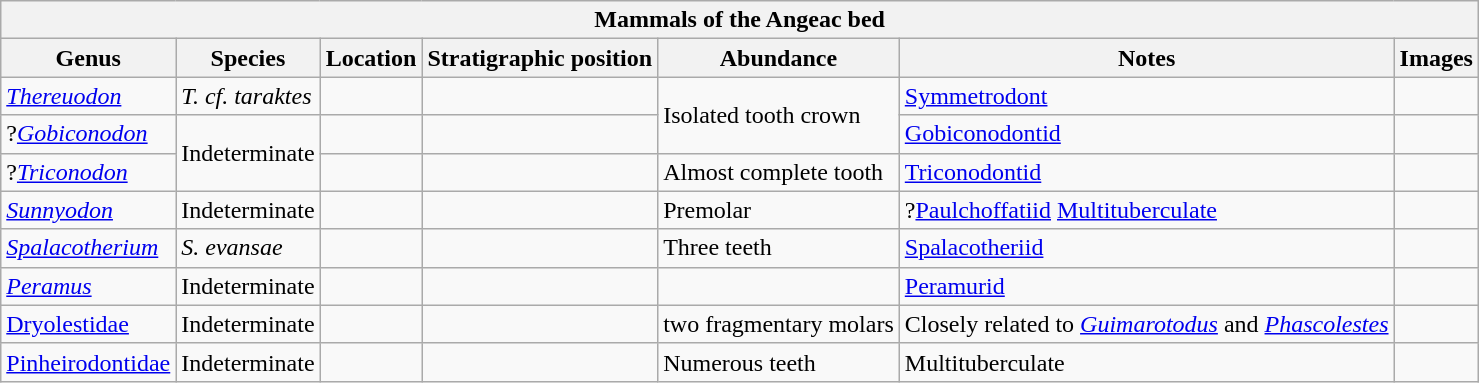<table class="wikitable sortable">
<tr>
<th colspan="7" align="center"><strong>Mammals of the Angeac bed</strong></th>
</tr>
<tr>
<th>Genus</th>
<th>Species</th>
<th>Location</th>
<th>Stratigraphic position</th>
<th>Abundance</th>
<th>Notes</th>
<th>Images</th>
</tr>
<tr>
<td><em><a href='#'>Thereuodon</a></em></td>
<td><em>T. cf. taraktes</em></td>
<td></td>
<td></td>
<td rowspan="2">Isolated tooth crown</td>
<td><a href='#'>Symmetrodont</a></td>
<td></td>
</tr>
<tr>
<td>?<em><a href='#'>Gobiconodon</a></em></td>
<td rowspan="2">Indeterminate</td>
<td></td>
<td></td>
<td><a href='#'>Gobiconodontid</a></td>
<td></td>
</tr>
<tr>
<td>?<em><a href='#'>Triconodon</a></em></td>
<td></td>
<td></td>
<td>Almost complete tooth</td>
<td><a href='#'>Triconodontid</a></td>
<td></td>
</tr>
<tr>
<td><em><a href='#'>Sunnyodon</a></em></td>
<td>Indeterminate</td>
<td></td>
<td></td>
<td>Premolar</td>
<td>?<a href='#'>Paulchoffatiid</a> <a href='#'>Multituberculate</a></td>
<td></td>
</tr>
<tr>
<td><em><a href='#'>Spalacotherium</a></em></td>
<td><em>S. evansae</em></td>
<td></td>
<td></td>
<td>Three teeth</td>
<td><a href='#'>Spalacotheriid</a></td>
<td></td>
</tr>
<tr>
<td><em><a href='#'>Peramus</a></em></td>
<td>Indeterminate</td>
<td></td>
<td></td>
<td></td>
<td><a href='#'>Peramurid</a></td>
<td></td>
</tr>
<tr>
<td><a href='#'>Dryolestidae</a></td>
<td>Indeterminate</td>
<td></td>
<td></td>
<td>two fragmentary molars</td>
<td>Closely related to <em><a href='#'>Guimarotodus</a></em> and <em><a href='#'>Phascolestes</a></em></td>
<td></td>
</tr>
<tr>
<td><a href='#'>Pinheirodontidae</a></td>
<td>Indeterminate</td>
<td></td>
<td></td>
<td>Numerous teeth</td>
<td>Multituberculate</td>
<td></td>
</tr>
</table>
